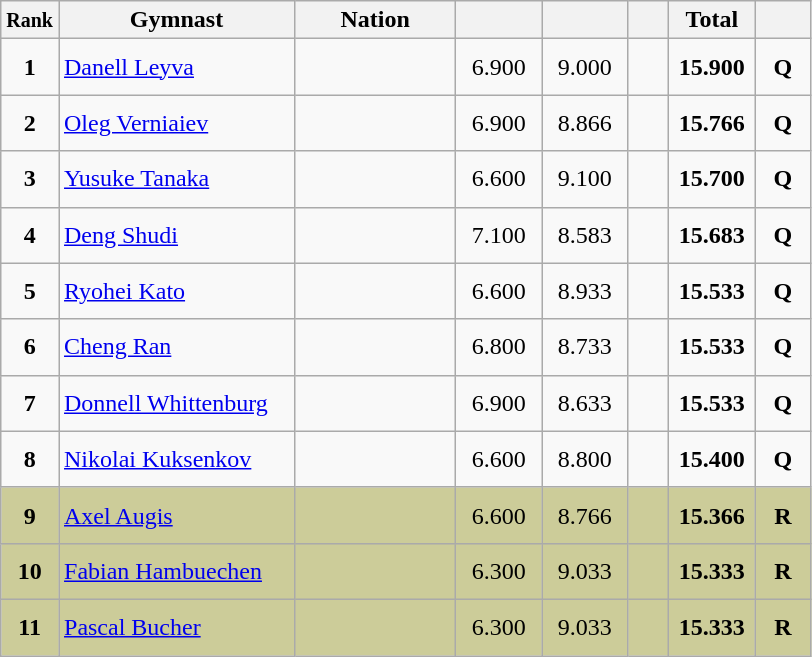<table class="wikitable sortable" style="text-align:center;">
<tr>
<th scope="col"  style="width:15px;"><small>Rank</small></th>
<th scope="col"  style="width:150px;">Gymnast</th>
<th scope="col"  style="width:100px;">Nation</th>
<th scope="col"  style="width:50px;"><small></small></th>
<th scope="col"  style="width:50px;"><small></small></th>
<th scope="col"  style="width:20px;"><small></small></th>
<th scope="col"  style="width:50px;">Total</th>
<th scope="col"  style="width:30px;"><small></small></th>
</tr>
<tr>
<td scope=row style="text-align:center"><strong>1</strong></td>
<td style="height:30px; text-align:left;"><a href='#'>Danell Leyva</a></td>
<td style="text-align:left;"><small></small></td>
<td>6.900</td>
<td>9.000</td>
<td></td>
<td><strong>15.900</strong></td>
<td><strong>Q</strong></td>
</tr>
<tr>
<td scope=row style="text-align:center"><strong>2</strong></td>
<td style="height:30px; text-align:left;"><a href='#'>Oleg Verniaiev</a></td>
<td style="text-align:left;"><small></small></td>
<td>6.900</td>
<td>8.866</td>
<td></td>
<td><strong>15.766</strong></td>
<td><strong>Q</strong></td>
</tr>
<tr>
<td scope=row style="text-align:center"><strong>3</strong></td>
<td style="height:30px; text-align:left;"><a href='#'>Yusuke Tanaka</a></td>
<td style="text-align:left;"><small></small></td>
<td>6.600</td>
<td>9.100</td>
<td></td>
<td><strong>15.700</strong></td>
<td><strong>Q</strong></td>
</tr>
<tr>
<td scope=row style="text-align:center"><strong>4</strong></td>
<td style="height:30px; text-align:left;"><a href='#'>Deng Shudi</a></td>
<td style="text-align:left;"><small></small></td>
<td>7.100</td>
<td>8.583</td>
<td></td>
<td><strong>15.683</strong></td>
<td><strong>Q</strong></td>
</tr>
<tr>
<td scope=row style="text-align:center"><strong>5</strong></td>
<td style="height:30px; text-align:left;"><a href='#'>Ryohei Kato</a></td>
<td style="text-align:left;"><small></small></td>
<td>6.600</td>
<td>8.933</td>
<td></td>
<td><strong>15.533</strong></td>
<td><strong>Q</strong></td>
</tr>
<tr>
<td scope=row style="text-align:center"><strong>6</strong></td>
<td style="height:30px; text-align:left;"><a href='#'>Cheng Ran</a></td>
<td style="text-align:left;"><small></small></td>
<td>6.800</td>
<td>8.733</td>
<td></td>
<td><strong>15.533</strong></td>
<td><strong>Q</strong></td>
</tr>
<tr>
<td scope=row style="text-align:center"><strong>7</strong></td>
<td style="height:30px; text-align:left;"><a href='#'>Donnell Whittenburg</a></td>
<td style="text-align:left;"><small></small></td>
<td>6.900</td>
<td>8.633</td>
<td></td>
<td><strong>15.533</strong></td>
<td><strong>Q</strong></td>
</tr>
<tr>
<td scope=row style="text-align:center"><strong>8</strong></td>
<td style="height:30px; text-align:left;"><a href='#'>Nikolai Kuksenkov</a></td>
<td style="text-align:left;"><small></small></td>
<td>6.600</td>
<td>8.800</td>
<td></td>
<td><strong>15.400</strong></td>
<td><strong>Q</strong></td>
</tr>
<tr style="background:#CCCC99;">
<td scope=row style="text-align:center"><strong>9</strong></td>
<td style="height:30px; text-align:left;"><a href='#'>Axel Augis</a></td>
<td style="text-align:left;"><small></small></td>
<td>6.600</td>
<td>8.766</td>
<td></td>
<td><strong>15.366</strong></td>
<td><strong>R</strong></td>
</tr>
<tr style="background:#CCCC99;">
<td scope=row style="text-align:center"><strong>10</strong></td>
<td style="height:30px; text-align:left;"><a href='#'>Fabian Hambuechen</a></td>
<td style="text-align:left;"><small></small></td>
<td>6.300</td>
<td>9.033</td>
<td></td>
<td><strong>15.333</strong></td>
<td><strong>R</strong></td>
</tr>
<tr style="background:#CCCC99;">
<td scope=row style="text-align:center"><strong>11</strong></td>
<td style="height:30px; text-align:left;"><a href='#'>Pascal Bucher</a></td>
<td style="text-align:left;"><small></small></td>
<td>6.300</td>
<td>9.033</td>
<td></td>
<td><strong>15.333</strong></td>
<td><strong>R</strong></td>
</tr>
</table>
